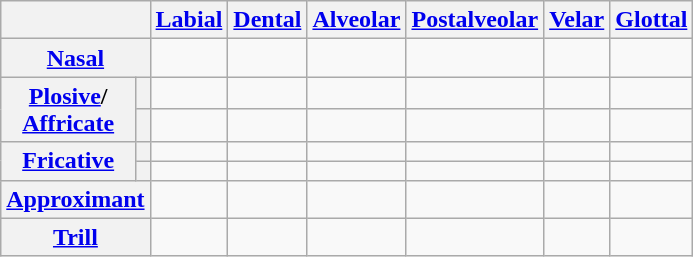<table class="wikitable" style="text-align: center;">
<tr>
<th colspan="2"></th>
<th><a href='#'>Labial</a></th>
<th><a href='#'>Dental</a></th>
<th><a href='#'>Alveolar</a></th>
<th><a href='#'>Postalveolar</a></th>
<th><a href='#'>Velar</a></th>
<th><a href='#'>Glottal</a></th>
</tr>
<tr>
<th colspan="2"><a href='#'>Nasal</a></th>
<td></td>
<td></td>
<td></td>
<td></td>
<td></td>
<td></td>
</tr>
<tr>
<th rowspan="2"><a href='#'>Plosive</a>/<br><a href='#'>Affricate</a></th>
<th></th>
<td></td>
<td></td>
<td></td>
<td></td>
<td></td>
<td></td>
</tr>
<tr>
<th></th>
<td></td>
<td></td>
<td></td>
<td></td>
<td></td>
<td></td>
</tr>
<tr>
<th rowspan="2"><a href='#'>Fricative</a></th>
<th></th>
<td></td>
<td></td>
<td></td>
<td></td>
<td></td>
<td></td>
</tr>
<tr>
<th></th>
<td></td>
<td></td>
<td></td>
<td></td>
<td></td>
<td></td>
</tr>
<tr>
<th colspan="2"><a href='#'>Approximant</a></th>
<td></td>
<td></td>
<td></td>
<td></td>
<td></td>
<td></td>
</tr>
<tr>
<th colspan="2"><a href='#'>Trill</a></th>
<td></td>
<td></td>
<td></td>
<td></td>
<td></td>
<td></td>
</tr>
</table>
